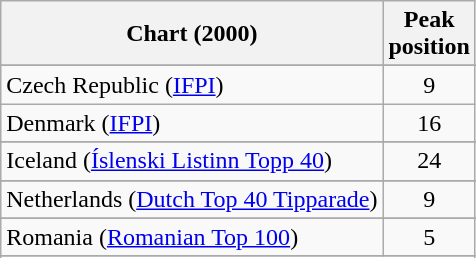<table class="wikitable sortable">
<tr>
<th>Chart (2000)</th>
<th>Peak<br>position</th>
</tr>
<tr>
</tr>
<tr>
</tr>
<tr>
</tr>
<tr>
<td>Czech Republic (<a href='#'>IFPI</a>)</td>
<td align="center">9</td>
</tr>
<tr>
<td>Denmark (<a href='#'>IFPI</a>)</td>
<td align="center">16</td>
</tr>
<tr>
</tr>
<tr>
</tr>
<tr>
</tr>
<tr>
<td>Iceland (<a href='#'>Íslenski Listinn Topp 40</a>)</td>
<td align="center">24</td>
</tr>
<tr>
</tr>
<tr>
<td>Netherlands (<a href='#'>Dutch Top 40 Tipparade</a>)</td>
<td align="center">9</td>
</tr>
<tr>
</tr>
<tr>
<td>Romania (<a href='#'>Romanian Top 100</a>)</td>
<td align="center">5</td>
</tr>
<tr>
</tr>
<tr>
</tr>
<tr>
</tr>
<tr>
</tr>
</table>
